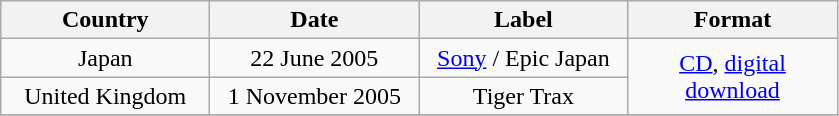<table class="wikitable" style="text-align:center;">
<tr>
<th rowspan="1" width="132">Country</th>
<th rowspan="1" width="132">Date</th>
<th rowspan="1" width="132">Label</th>
<th rowspan="1" width="132">Format</th>
</tr>
<tr>
<td>Japan</td>
<td>22 June 2005</td>
<td><a href='#'>Sony</a> / Epic Japan</td>
<td rowspan="2"><a href='#'>CD</a>, <a href='#'>digital download</a></td>
</tr>
<tr>
<td>United Kingdom</td>
<td>1 November 2005</td>
<td>Tiger Trax</td>
</tr>
<tr>
</tr>
</table>
